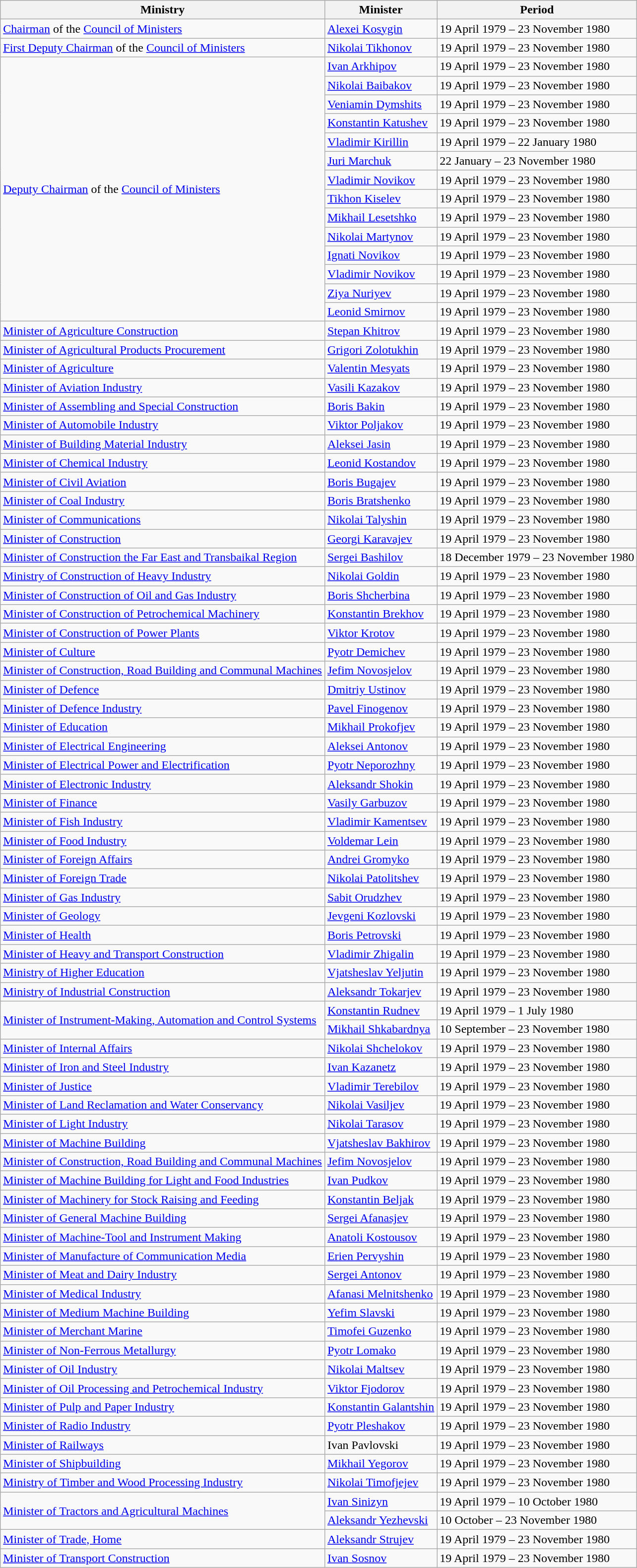<table class="wikitable">
<tr>
<th>Ministry</th>
<th>Minister</th>
<th>Period</th>
</tr>
<tr>
<td><a href='#'>Chairman</a> of the <a href='#'>Council of Ministers</a></td>
<td><a href='#'>Alexei Kosygin</a></td>
<td>19 April 1979 – 23 November 1980</td>
</tr>
<tr>
<td><a href='#'>First Deputy Chairman</a> of the <a href='#'>Council of Ministers</a></td>
<td><a href='#'>Nikolai Tikhonov</a></td>
<td>19 April 1979 – 23 November 1980</td>
</tr>
<tr>
<td rowspan="14"><a href='#'>Deputy Chairman</a> of the <a href='#'>Council of Ministers</a></td>
<td><a href='#'>Ivan Arkhipov</a></td>
<td>19 April 1979 – 23 November 1980</td>
</tr>
<tr>
<td><a href='#'>Nikolai Baibakov</a></td>
<td>19 April 1979 – 23 November 1980</td>
</tr>
<tr>
<td><a href='#'>Veniamin Dymshits</a></td>
<td>19 April 1979 – 23 November 1980</td>
</tr>
<tr>
<td><a href='#'>Konstantin Katushev</a></td>
<td>19 April 1979 – 23 November 1980</td>
</tr>
<tr>
<td><a href='#'>Vladimir Kirillin</a></td>
<td>19 April 1979 – 22 January 1980</td>
</tr>
<tr>
<td><a href='#'>Juri Marchuk</a></td>
<td>22 January – 23 November 1980</td>
</tr>
<tr>
<td><a href='#'>Vladimir Novikov</a></td>
<td>19 April 1979 – 23 November 1980</td>
</tr>
<tr>
<td><a href='#'>Tikhon Kiselev</a></td>
<td>19 April 1979 – 23 November 1980</td>
</tr>
<tr>
<td><a href='#'>Mikhail Lesetshko</a></td>
<td>19 April 1979 – 23 November 1980</td>
</tr>
<tr>
<td><a href='#'>Nikolai Martynov</a></td>
<td>19 April 1979 – 23 November 1980</td>
</tr>
<tr>
<td><a href='#'>Ignati Novikov</a></td>
<td>19 April 1979 – 23 November 1980</td>
</tr>
<tr>
<td><a href='#'>Vladimir Novikov</a></td>
<td>19 April 1979 – 23 November 1980</td>
</tr>
<tr>
<td><a href='#'>Ziya Nuriyev</a></td>
<td>19 April 1979 – 23 November 1980</td>
</tr>
<tr>
<td><a href='#'>Leonid Smirnov</a></td>
<td>19 April 1979 – 23 November 1980</td>
</tr>
<tr>
<td><a href='#'>Minister of Agriculture Construction</a></td>
<td><a href='#'>Stepan Khitrov</a></td>
<td>19 April 1979 – 23 November 1980</td>
</tr>
<tr>
<td><a href='#'>Minister of Agricultural Products Procurement</a></td>
<td><a href='#'>Grigori Zolotukhin</a></td>
<td>19 April 1979 – 23 November 1980</td>
</tr>
<tr>
<td><a href='#'>Minister of Agriculture</a></td>
<td><a href='#'>Valentin Mesyats</a></td>
<td>19 April 1979 – 23 November 1980</td>
</tr>
<tr>
<td><a href='#'>Minister of Aviation Industry</a></td>
<td><a href='#'>Vasili Kazakov</a></td>
<td>19 April 1979 – 23 November 1980</td>
</tr>
<tr>
<td><a href='#'>Minister of Assembling and Special Construction</a></td>
<td><a href='#'>Boris Bakin</a></td>
<td>19 April 1979 – 23 November 1980</td>
</tr>
<tr>
<td><a href='#'>Minister of Automobile Industry</a></td>
<td><a href='#'>Viktor Poljakov</a></td>
<td>19 April 1979 – 23 November 1980</td>
</tr>
<tr>
<td><a href='#'>Minister of Building Material Industry</a></td>
<td><a href='#'>Aleksei Jasin</a></td>
<td>19 April 1979 – 23 November 1980</td>
</tr>
<tr>
<td><a href='#'>Minister of Chemical Industry</a></td>
<td><a href='#'>Leonid Kostandov</a></td>
<td>19 April 1979 – 23 November 1980</td>
</tr>
<tr>
<td><a href='#'>Minister of Civil Aviation</a></td>
<td><a href='#'>Boris Bugajev</a></td>
<td>19 April 1979 – 23 November 1980</td>
</tr>
<tr>
<td><a href='#'>Minister of Coal Industry</a></td>
<td><a href='#'>Boris Bratshenko</a></td>
<td>19 April 1979 – 23 November 1980</td>
</tr>
<tr>
<td><a href='#'>Minister of Communications</a></td>
<td><a href='#'>Nikolai Talyshin</a></td>
<td>19 April 1979 – 23 November 1980</td>
</tr>
<tr>
<td><a href='#'>Minister of Construction</a></td>
<td><a href='#'>Georgi Karavajev</a></td>
<td>19 April 1979 – 23 November 1980</td>
</tr>
<tr>
<td><a href='#'>Minister of Construction the Far East and Transbaikal Region</a></td>
<td><a href='#'>Sergei Bashilov</a></td>
<td>18 December 1979 – 23 November 1980</td>
</tr>
<tr>
<td><a href='#'>Ministry of Construction of Heavy Industry</a></td>
<td><a href='#'>Nikolai Goldin</a></td>
<td>19 April 1979 – 23 November 1980</td>
</tr>
<tr>
<td><a href='#'>Minister of Construction of Oil and Gas Industry</a></td>
<td><a href='#'>Boris Shcherbina</a></td>
<td>19 April 1979 – 23 November 1980</td>
</tr>
<tr>
<td><a href='#'>Minister of Construction of Petrochemical Machinery</a></td>
<td><a href='#'>Konstantin Brekhov</a></td>
<td>19 April 1979 – 23 November 1980</td>
</tr>
<tr>
<td><a href='#'>Minister of Construction of Power Plants</a></td>
<td><a href='#'>Viktor Krotov</a></td>
<td>19 April 1979 – 23 November 1980</td>
</tr>
<tr>
<td><a href='#'>Minister of Culture</a></td>
<td><a href='#'>Pyotr Demichev</a></td>
<td>19 April 1979 – 23 November 1980</td>
</tr>
<tr>
<td><a href='#'>Minister of Construction, Road Building and Communal Machines</a></td>
<td><a href='#'>Jefim Novosjelov</a></td>
<td>19 April 1979 – 23 November 1980</td>
</tr>
<tr>
<td><a href='#'>Minister of Defence</a></td>
<td><a href='#'>Dmitriy Ustinov</a></td>
<td>19 April 1979 – 23 November 1980</td>
</tr>
<tr>
<td><a href='#'>Minister of Defence Industry</a></td>
<td><a href='#'>Pavel Finogenov</a></td>
<td>19 April 1979 – 23 November 1980</td>
</tr>
<tr>
<td><a href='#'>Minister of Education</a></td>
<td><a href='#'>Mikhail Prokofjev</a></td>
<td>19 April 1979 – 23 November 1980</td>
</tr>
<tr>
<td><a href='#'>Minister of Electrical Engineering</a></td>
<td><a href='#'>Aleksei Antonov</a></td>
<td>19 April 1979 – 23 November 1980</td>
</tr>
<tr>
<td><a href='#'>Minister of Electrical Power and Electrification</a></td>
<td><a href='#'>Pyotr Neporozhny</a></td>
<td>19 April 1979 – 23 November 1980</td>
</tr>
<tr>
<td><a href='#'>Minister of Electronic Industry</a></td>
<td><a href='#'>Aleksandr Shokin</a></td>
<td>19 April 1979 – 23 November 1980</td>
</tr>
<tr>
<td><a href='#'>Minister of Finance</a></td>
<td><a href='#'>Vasily Garbuzov</a></td>
<td>19 April 1979 – 23 November 1980</td>
</tr>
<tr>
<td><a href='#'>Minister of Fish Industry</a></td>
<td><a href='#'>Vladimir Kamentsev</a></td>
<td>19 April 1979 – 23 November 1980</td>
</tr>
<tr>
<td><a href='#'>Minister of Food Industry</a></td>
<td><a href='#'>Voldemar Lein</a></td>
<td>19 April 1979 – 23 November 1980</td>
</tr>
<tr>
<td><a href='#'>Minister of Foreign Affairs</a></td>
<td><a href='#'>Andrei Gromyko</a></td>
<td>19 April 1979 – 23 November 1980</td>
</tr>
<tr>
<td><a href='#'>Minister of Foreign Trade</a></td>
<td><a href='#'>Nikolai Patolitshev</a></td>
<td>19 April 1979 – 23 November 1980</td>
</tr>
<tr>
<td><a href='#'>Minister of Gas Industry</a></td>
<td><a href='#'>Sabit Orudzhev</a></td>
<td>19 April 1979 – 23 November 1980</td>
</tr>
<tr>
<td><a href='#'>Minister of Geology</a></td>
<td><a href='#'>Jevgeni Kozlovski</a></td>
<td>19 April 1979 – 23 November 1980</td>
</tr>
<tr>
<td><a href='#'>Minister of Health</a></td>
<td><a href='#'>Boris Petrovski</a></td>
<td>19 April 1979 – 23 November 1980</td>
</tr>
<tr>
<td><a href='#'>Minister of Heavy and Transport Construction</a></td>
<td><a href='#'>Vladimir Zhigalin</a></td>
<td>19 April 1979 – 23 November 1980</td>
</tr>
<tr>
<td><a href='#'>Ministry of Higher Education</a></td>
<td><a href='#'>Vjatsheslav Yeljutin</a></td>
<td>19 April 1979 – 23 November 1980</td>
</tr>
<tr>
<td><a href='#'>Ministry of Industrial Construction</a></td>
<td><a href='#'>Aleksandr Tokarjev</a></td>
<td>19 April 1979 – 23 November 1980</td>
</tr>
<tr>
<td rowspan="2"><a href='#'>Minister of Instrument-Making, Automation and Control Systems</a></td>
<td><a href='#'>Konstantin Rudnev</a></td>
<td>19 April 1979 – 1 July 1980</td>
</tr>
<tr>
<td><a href='#'>Mikhail Shkabardnya</a></td>
<td>10 September – 23 November 1980</td>
</tr>
<tr>
<td><a href='#'>Minister of Internal Affairs</a></td>
<td><a href='#'>Nikolai Shchelokov</a></td>
<td>19 April 1979 – 23 November 1980</td>
</tr>
<tr>
<td><a href='#'>Minister of Iron and Steel Industry</a></td>
<td><a href='#'>Ivan Kazanetz</a></td>
<td>19 April 1979 – 23 November 1980</td>
</tr>
<tr>
<td><a href='#'>Minister of Justice</a></td>
<td><a href='#'>Vladimir Terebilov</a></td>
<td>19 April 1979 – 23 November 1980</td>
</tr>
<tr>
<td><a href='#'>Minister of Land Reclamation and Water Conservancy</a></td>
<td><a href='#'>Nikolai Vasiljev</a></td>
<td>19 April 1979 – 23 November 1980</td>
</tr>
<tr>
<td><a href='#'>Minister of Light Industry</a></td>
<td><a href='#'>Nikolai Tarasov</a></td>
<td>19 April 1979 – 23 November 1980</td>
</tr>
<tr>
<td><a href='#'>Minister of Machine Building</a></td>
<td><a href='#'>Vjatsheslav Bakhirov</a></td>
<td>19 April 1979 – 23 November 1980</td>
</tr>
<tr>
<td><a href='#'>Minister of Construction, Road Building and Communal Machines</a></td>
<td><a href='#'>Jefim Novosjelov</a></td>
<td>19 April 1979 – 23 November 1980</td>
</tr>
<tr>
<td><a href='#'>Minister of Machine Building for Light and Food Industries</a></td>
<td><a href='#'>Ivan Pudkov</a></td>
<td>19 April 1979 – 23 November 1980</td>
</tr>
<tr>
<td><a href='#'>Minister of Machinery for Stock Raising and Feeding</a></td>
<td><a href='#'>Konstantin Beljak</a></td>
<td>19 April 1979 – 23 November 1980</td>
</tr>
<tr>
<td><a href='#'>Minister of General Machine Building</a></td>
<td><a href='#'>Sergei Afanasjev</a></td>
<td>19 April 1979 – 23 November 1980</td>
</tr>
<tr>
<td><a href='#'>Minister of Machine-Tool and Instrument Making</a></td>
<td><a href='#'>Anatoli Kostousov</a></td>
<td>19 April 1979 – 23 November 1980</td>
</tr>
<tr>
<td><a href='#'>Minister of Manufacture of Communication Media</a></td>
<td><a href='#'>Erien Pervyshin</a></td>
<td>19 April 1979 – 23 November 1980</td>
</tr>
<tr>
<td><a href='#'>Minister of Meat and Dairy Industry</a></td>
<td><a href='#'>Sergei Antonov</a></td>
<td>19 April 1979 – 23 November 1980</td>
</tr>
<tr>
<td><a href='#'>Minister of Medical Industry</a></td>
<td><a href='#'>Afanasi Melnitshenko</a></td>
<td>19 April 1979 – 23 November 1980</td>
</tr>
<tr>
<td><a href='#'>Minister of Medium Machine Building</a></td>
<td><a href='#'>Yefim Slavski</a></td>
<td>19 April 1979 – 23 November 1980</td>
</tr>
<tr>
<td><a href='#'>Minister of Merchant Marine</a></td>
<td><a href='#'>Timofei Guzenko</a></td>
<td>19 April 1979 – 23 November 1980</td>
</tr>
<tr>
<td><a href='#'>Minister of Non-Ferrous Metallurgy</a></td>
<td><a href='#'>Pyotr Lomako</a></td>
<td>19 April 1979 – 23 November 1980</td>
</tr>
<tr>
<td><a href='#'>Minister of Oil Industry</a></td>
<td><a href='#'>Nikolai Maltsev</a></td>
<td>19 April 1979 – 23 November 1980</td>
</tr>
<tr>
<td><a href='#'>Minister of Oil Processing and Petrochemical Industry</a></td>
<td><a href='#'>Viktor Fjodorov</a></td>
<td>19 April 1979 – 23 November 1980</td>
</tr>
<tr>
<td><a href='#'>Minister of Pulp and Paper Industry</a></td>
<td><a href='#'>Konstantin Galantshin</a></td>
<td>19 April 1979 – 23 November 1980</td>
</tr>
<tr>
<td><a href='#'>Minister of Radio Industry</a></td>
<td><a href='#'>Pyotr Pleshakov</a></td>
<td>19 April 1979 – 23 November 1980</td>
</tr>
<tr>
<td><a href='#'>Minister of Railways</a></td>
<td>Ivan Pavlovski</td>
<td>19 April 1979 – 23 November 1980</td>
</tr>
<tr>
<td><a href='#'>Minister of Shipbuilding</a></td>
<td><a href='#'>Mikhail Yegorov</a></td>
<td>19 April 1979 – 23 November 1980</td>
</tr>
<tr>
<td><a href='#'>Ministry of Timber and Wood Processing Industry</a></td>
<td><a href='#'>Nikolai Timofjejev</a></td>
<td>19 April 1979 – 23 November 1980</td>
</tr>
<tr>
<td rowspan="2"><a href='#'>Minister of Tractors and Agricultural Machines</a></td>
<td><a href='#'>Ivan Sinizyn</a></td>
<td>19 April 1979 – 10 October 1980</td>
</tr>
<tr>
<td><a href='#'>Aleksandr Yezhevski</a></td>
<td>10 October – 23 November 1980</td>
</tr>
<tr>
<td><a href='#'>Minister of Trade, Home</a></td>
<td><a href='#'>Aleksandr Strujev</a></td>
<td>19 April 1979 – 23 November 1980</td>
</tr>
<tr>
<td><a href='#'>Minister of Transport Construction</a></td>
<td><a href='#'>Ivan Sosnov</a></td>
<td>19 April 1979 – 23 November 1980</td>
</tr>
</table>
